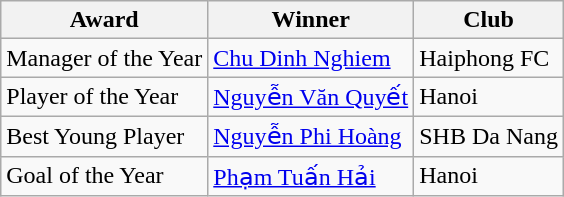<table class="wikitable">
<tr>
<th>Award</th>
<th>Winner</th>
<th>Club</th>
</tr>
<tr>
<td>Manager of the Year</td>
<td> <a href='#'>Chu Dinh Nghiem</a></td>
<td>Haiphong FC</td>
</tr>
<tr>
<td>Player of the Year</td>
<td> <a href='#'>Nguyễn Văn Quyết</a></td>
<td>Hanoi</td>
</tr>
<tr>
<td>Best Young Player</td>
<td> <a href='#'>Nguyễn Phi Hoàng</a></td>
<td>SHB Da Nang</td>
</tr>
<tr>
<td>Goal of the Year</td>
<td> <a href='#'>Phạm Tuấn Hải</a></td>
<td>Hanoi</td>
</tr>
</table>
